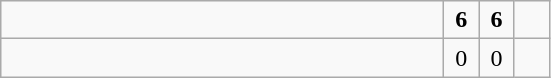<table class="wikitable">
<tr>
<td style="width:18em"><strong></strong></td>
<td align=center style="width:1em"><strong>6</strong></td>
<td align=center style="width:1em"><strong>6</strong></td>
<td align=center style="width:1em"></td>
</tr>
<tr>
<td style="width:18em"></td>
<td align=center style="width:1em">0</td>
<td align=center style="width:1em">0</td>
<td align=center style="width:1em"></td>
</tr>
</table>
